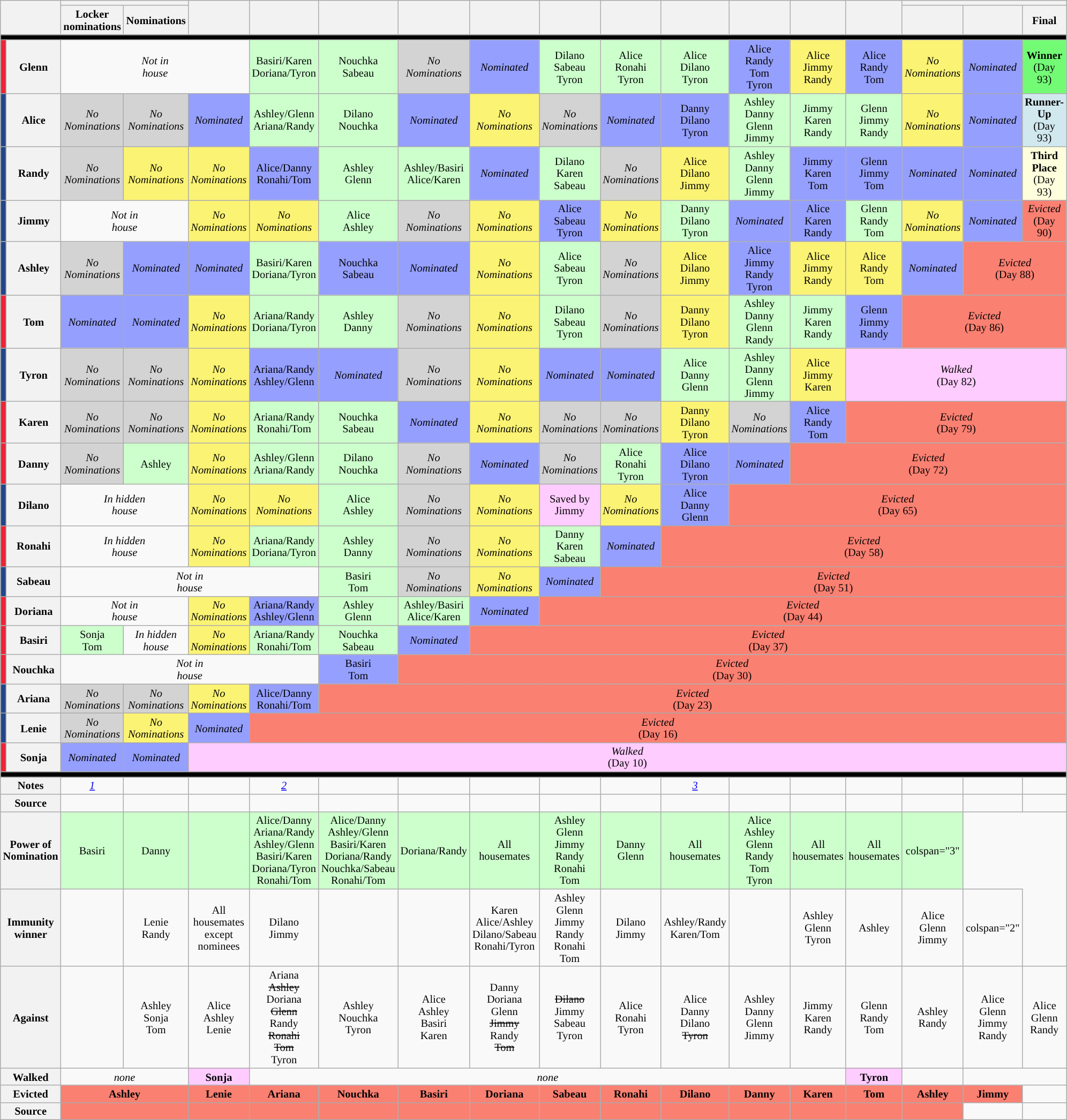<table class="wikitable" style="text-align:center; width:100%; font-size:85%; line-height:15px">
<tr>
<th colspan="2" rowspan="2" style="width:5%"></th>
<th colspan="2" style="width:5%"></th>
<th rowspan="2" style="width:5%"></th>
<th rowspan="2" style="width:5%"></th>
<th rowspan="2" style="width:5%"></th>
<th rowspan="2" style="width:5%"></th>
<th rowspan="2" style="width:5%"></th>
<th rowspan="2" style="width:5%"></th>
<th rowspan="2" style="width:5%"></th>
<th rowspan="2" style="width:5%"></th>
<th rowspan="2" style="width:5%"></th>
<th rowspan="2" style="width:5%"></th>
<th rowspan="2" style="width:5%"></th>
<th colspan="4" style="width:5%"></th>
</tr>
<tr>
<th style="width: 5%;">Locker nominations</th>
<th style="width: 5%;">Nominations</th>
<th></th>
<th></th>
<th colspan="2">Final</th>
</tr>
<tr>
<th colspan="100%" style="background:#000;"></th>
</tr>
<tr>
<td style="background:#ED2436"></td>
<th>Glenn</th>
<td colspan="3"><em>Not in <br>house</em></td>
<td style="background:#cfc;">Basiri/Karen <br> Doriana/Tyron</td>
<td style="background:#cfc;">Nouchka<br>Sabeau</td>
<td style="background:lightgrey;"><em>No <br>Nominations</em></td>
<td style="background:#959FFD;"><em>Nominated</em></td>
<td style="background:#cfc;">Dilano <br> Sabeau <br> Tyron</td>
<td style="background:#cfc;">Alice<br>Ronahi <br> Tyron</td>
<td style="background:#cfc;">Alice <br> Dilano <br> Tyron</td>
<td style="background:#959FFD;">Alice <br> Randy <br> Tom <br> Tyron</td>
<td style="background:#FBF373;">Alice <br> Jimmy <br> Randy</td>
<td style="background:#959FFD;">Alice <br> Randy <br> Tom</td>
<td style="background:#FBF373;"><em>No <br>Nominations</em></td>
<td style="background:#959FFD;"><em>Nominated</em></td>
<td colspan="100%" style="background:#73FB76"><strong>Winner</strong><br>(Day 93)</td>
</tr>
<tr>
<td style="background:#21468B"></td>
<th>Alice</th>
<td style="background:lightgrey;"><em>No <br>Nominations</em></td>
<td style="background:lightgrey;"><em>No <br>Nominations</em></td>
<td style="background:#959FFD;"><em>Nominated</em></td>
<td style="background:#cfc;">Ashley/Glenn <br> Ariana/Randy</td>
<td style="background:#cfc;">Dilano<br>Nouchka</td>
<td style="background:#959FFD;"><em>Nominated</em></td>
<td style="background:#FBF373;"><em>No <br>Nominations</em></td>
<td style="background:lightgrey;"><em>No <br>Nominations</em></td>
<td style="background:#959FFD;"><em>Nominated</em></td>
<td style="background:#959FFD;">Danny <br> Dilano <br> Tyron</td>
<td style="background:#cfc;">Ashley <br> Danny <br> Glenn <br> Jimmy</td>
<td style="background:#cfc;">Jimmy <br> Karen <br> Randy</td>
<td style="background:#cfc;">Glenn <br> Jimmy <br> Randy</td>
<td style="background:#FBF373;"><em>No <br>Nominations</em></td>
<td style="background:#959FFD;"><em>Nominated</em></td>
<td colspan="100%" style="background:#D1E8EF"><strong>Runner-Up</strong><br>(Day 93)</td>
</tr>
<tr>
<td style="background:#21468B"></td>
<th>Randy</th>
<td style="background:lightgrey;"><em>No <br>Nominations</em></td>
<td style="background:#FBF373;"><em>No <br>Nominations</em></td>
<td style="background:#FBF373;"><em>No <br>Nominations</em></td>
<td style="background:#959FFD;">Alice/Danny <br> Ronahi/Tom</td>
<td style="background:#cfc;">Ashley<br>Glenn</td>
<td style="background:#cfc;">Ashley/Basiri<br>Alice/Karen</td>
<td style="background:#959FFD;"><em>Nominated</em></td>
<td style="background:#cfc;">Dilano <br> Karen <br> Sabeau</td>
<td style="background:lightgrey;"><em>No <br>Nominations</em></td>
<td style="background:#FBF373;">Alice <br> Dilano <br> Jimmy</td>
<td style="background:#cfc;">Ashley <br> Danny <br> Glenn <br> Jimmy</td>
<td style="background:#959FFD;">Jimmy <br> Karen <br> Tom</td>
<td style="background:#959FFD;">Glenn <br> Jimmy <br> Tom</td>
<td style="background:#959FFD;"><em>Nominated</em></td>
<td style="background:#959FFD;"><em>Nominated</em></td>
<td colspan="100%" style="background:#FFFFDD;"><strong>Third Place</strong><br>(Day 93)</td>
</tr>
<tr>
<td style="background:#21468B"></td>
<th>Jimmy</th>
<td colspan="2"><em>Not in <br>house</em></td>
<td style="background:#FBF373;"><em>No <br>Nominations</em></td>
<td style="background:#FBF373;"><em>No <br>Nominations</em></td>
<td style="background:#cfc;">Alice<br>Ashley</td>
<td style="background:lightgrey;"><em>No <br>Nominations</em></td>
<td style="background:#FBF373;"><em>No <br>Nominations</em></td>
<td style="background:#959FFD;">Alice <br> Sabeau <br> Tyron</td>
<td style="background:#FBF373;"><em>No <br>Nominations</em></td>
<td style="background:#cfc;">Danny <br> Dilano <br> Tyron</td>
<td style="background:#959FFD;"><em>Nominated</em></td>
<td style="background:#959FFD;">Alice <br> Karen <br> Randy</td>
<td style="background:#cfc;">Glenn <br> Randy <br> Tom</td>
<td style="background:#FBF373;"><em>No <br>Nominations</em></td>
<td style="background:#959FFD;"><em>Nominated</em></td>
<td colspan="100%" style="background:salmon;" align="center"><em>Evicted</em><br>(Day 90)</td>
</tr>
<tr>
<td style="background:#21468B"></td>
<th>Ashley</th>
<td style="background:lightgrey;"><em>No <br>Nominations</em></td>
<td style="background:#959FFD;"><em>Nominated</em></td>
<td style="background:#959FFD;"><em>Nominated</em></td>
<td style="background:#cfc;">Basiri/Karen <br> Doriana/Tyron</td>
<td style="background:#959FFD;">Nouchka<br>Sabeau</td>
<td style="background:#959FFD;"><em>Nominated</em></td>
<td style="background:#FBF373;"><em>No <br>Nominations</em></td>
<td style="background:#cfc;">Alice <br> Sabeau <br> Tyron</td>
<td style="background:lightgrey;"><em>No <br>Nominations</em></td>
<td style="background:#FBF373;">Alice <br> Dilano <br> Jimmy</td>
<td style="background:#959FFD;">Alice <br> Jimmy <br> Randy <br> Tyron</td>
<td style="background:#FBF373;">Alice <br> Jimmy <br> Randy</td>
<td style="background:#FBF373;">Alice <br> Randy <br> Tom</td>
<td style="background:#959FFD;"><em>Nominated</em></td>
<td colspan="100%" style="background:salmon;" align="center"><em>Evicted</em><br>(Day 88)</td>
</tr>
<tr>
<td style="background:#ED2436"></td>
<th>Tom</th>
<td style="background:#959FFD;"><em>Nominated</em></td>
<td style="background:#959FFD;"><em>Nominated</em></td>
<td style="background:#FBF373;"><em>No <br>Nominations</em></td>
<td style="background:#cfc;">Ariana/Randy <br> Doriana/Tyron</td>
<td style="background:#cfc;">Ashley<br>Danny</td>
<td style="background:lightgrey;"><em>No <br>Nominations</em></td>
<td style="background:#FBF373;"><em>No <br>Nominations</em></td>
<td style="background:#cfc;">Dilano <br> Sabeau <br> Tyron</td>
<td style="background:lightgrey;"><em>No <br>Nominations</em></td>
<td style="background:#FBF373;">Danny <br> Dilano <br> Tyron</td>
<td style="background:#cfc;">Ashley <br> Danny <br> Glenn <br> Randy</td>
<td style="background:#cfc;">Jimmy <br> Karen <br> Randy</td>
<td style="background:#959FFD;">Glenn <br> Jimmy <br> Randy</td>
<td colspan="100%" style="background:salmon;" align="center"><em>Evicted</em><br>(Day 86)</td>
</tr>
<tr>
<td style="background:#21468B"></td>
<th>Tyron</th>
<td style="background:lightgrey;"><em>No <br>Nominations</em></td>
<td style="background:lightgrey;"><em>No <br>Nominations</em></td>
<td style="background:#FBF373;"><em>No <br>Nominations</em></td>
<td style="background:#959FFD;">Ariana/Randy <br> Ashley/Glenn</td>
<td style="background:#959FFD;"><em>Nominated</em></td>
<td style="background:lightgrey;"><em>No <br>Nominations</em></td>
<td style="background:#FBF373;"><em>No <br>Nominations</em></td>
<td style="background:#959FFD;"><em>Nominated</em></td>
<td style="background:#959FFD;"><em>Nominated</em></td>
<td style="background:#cfc;">Alice <br> Danny <br> Glenn</td>
<td style="background:#cfc;">Ashley <br> Danny <br> Glenn <br> Jimmy</td>
<td style="background:#FBF373;">Alice <br> Jimmy <br> Karen</td>
<td colspan="100%" style="background:#fcf" align="center"><em>Walked</em><br>(Day 82)</td>
</tr>
<tr>
<td style="background:#ED2436"></td>
<th>Karen</th>
<td style="background:lightgrey;"><em>No <br>Nominations</em></td>
<td style="background:lightgrey;"><em>No <br>Nominations</em></td>
<td style="background:#FBF373;"><em>No <br>Nominations</em></td>
<td style="background:#cfc;">Ariana/Randy <br> Ronahi/Tom</td>
<td style="background:#cfc;">Nouchka<br>Sabeau</td>
<td style="background:#959FFD;"><em>Nominated</em></td>
<td style="background:#FBF373;"><em>No <br>Nominations</em></td>
<td style="background:lightgrey;"><em>No <br>Nominations</em></td>
<td style="background:lightgrey;"><em>No <br>Nominations</em></td>
<td style="background:#FBF373;">Danny <br> Dilano <br> Tyron</td>
<td style="background:lightgrey;"><em>No <br>Nominations</em></td>
<td style="background:#959FFD;">Alice <br> Randy <br> Tom</td>
<td colspan="100%" style="background:salmon;" align="center"><em>Evicted</em><br>(Day 79)</td>
</tr>
<tr>
<td style="background:#ED2436"></td>
<th>Danny</th>
<td style="background:lightgrey;"><em>No <br>Nominations</em></td>
<td style="background:#cfc;">Ashley</td>
<td style="background:#FBF373;"><em>No <br>Nominations</em></td>
<td style="background:#cfc;">Ashley/Glenn <br> Ariana/Randy</td>
<td style="background:#cfc;">Dilano<br>Nouchka</td>
<td style="background:lightgrey;"><em>No <br>Nominations</em></td>
<td style="background:#959FFD;"><em>Nominated</em></td>
<td style="background:lightgrey;"><em>No <br>Nominations</em></td>
<td style="background:#cfc;">Alice<br>Ronahi <br> Tyron</td>
<td style="background:#959FFD;">Alice <br> Dilano <br> Tyron</td>
<td style="background:#959FFD;"><em>Nominated</em></td>
<td colspan="100%" style="background:salmon;" align="center"><em>Evicted</em><br>(Day 72)</td>
</tr>
<tr>
<td style="background:#21468B"></td>
<th>Dilano</th>
<td colspan="2"><em>In hidden <br>house</em></td>
<td style="background:#FBF373;"><em>No <br>Nominations</em></td>
<td style="background:#FBF373;"><em>No <br>Nominations</em></td>
<td style="background:#cfc;">Alice<br>Ashley</td>
<td style="background:lightgrey;"><em>No <br>Nominations</em></td>
<td style="background:#FBF373;"><em>No <br>Nominations</em></td>
<td style="background:#fcf;">Saved by Jimmy</td>
<td style="background:#FBF373;"><em>No <br>Nominations</em></td>
<td style="background:#959FFD;">Alice <br> Danny <br> Glenn</td>
<td colspan="100%" style="background:salmon;" align="center"><em>Evicted</em><br>(Day 65)</td>
</tr>
<tr>
<td style="background:#ED2436"></td>
<th>Ronahi</th>
<td colspan="2"><em>In hidden <br>house</em></td>
<td style="background:#FBF373;"><em>No <br>Nominations</em></td>
<td style="background:#cfc;">Ariana/Randy <br> Doriana/Tyron</td>
<td style="background:#cfc;">Ashley<br>Danny</td>
<td style="background:lightgrey;"><em>No <br>Nominations</em></td>
<td style="background:#FBF373;"><em>No <br>Nominations</em></td>
<td style="background:#cfc;">Danny <br> Karen <br> Sabeau</td>
<td style="background:#959FFD;"><em>Nominated</em></td>
<td colspan="100%" style="background:salmon;" align="center"><em>Evicted</em><br>(Day 58)</td>
</tr>
<tr>
<td style="background:#21468B"></td>
<th>Sabeau</th>
<td colspan="4"><em>Not in <br>house</em></td>
<td style="background:#cfc;">Basiri<br>Tom</td>
<td style="background:lightgrey;"><em>No <br>Nominations</em></td>
<td style="background:#FBF373;"><em>No <br>Nominations</em></td>
<td style="background:#959FFD;"><em>Nominated</em></td>
<td colspan="100%" style="background:salmon;" align="center"><em>Evicted</em><br>(Day 51)</td>
</tr>
<tr>
<td style="background:#ED2436"></td>
<th>Doriana</th>
<td colspan="2"><em>Not in <br>house</em></td>
<td style="background:#FBF373;"><em>No <br>Nominations</em></td>
<td style="background:#959FFD;">Ariana/Randy <br> Ashley/Glenn</td>
<td style="background:#cfc;">Ashley<br>Glenn</td>
<td style="background:#cfc;">Ashley/Basiri<br>Alice/Karen</td>
<td style="background:#959FFD;"><em>Nominated</em></td>
<td colspan="100%" style="background:salmon;" align="center"><em>Evicted</em><br>(Day 44)</td>
</tr>
<tr>
<td style="background:#ED2436"></td>
<th>Basiri</th>
<td style="background:#cfc;">Sonja <br>Tom</td>
<td><em>In hidden <br>house</em></td>
<td style="background:#FBF373;"><em>No <br>Nominations</em></td>
<td style="background:#cfc;">Ariana/Randy <br> Ronahi/Tom</td>
<td style="background:#cfc;">Nouchka<br>Sabeau</td>
<td style="background:#959FFD;"><em>Nominated</em></td>
<td colspan="100%" style="background:salmon;" align="center"><em>Evicted</em><br>(Day 37)</td>
</tr>
<tr>
<td style="background:#ED2436"></td>
<th>Nouchka</th>
<td colspan="4"><em>Not in <br>house</em></td>
<td style="background:#959FFD;">Basiri<br>Tom</td>
<td colspan="100%" style="background:salmon;" align="center"><em>Evicted</em><br>(Day 30)</td>
</tr>
<tr>
<td style="background:#21468B"></td>
<th>Ariana</th>
<td style="background:lightgrey;"><em>No <br>Nominations</em></td>
<td style="background:lightgrey;"><em>No <br>Nominations</em></td>
<td style="background:#FBF373;"><em>No <br>Nominations</em></td>
<td style="background:#959FFD;">Alice/Danny <br> Ronahi/Tom</td>
<td colspan="100%" style="background:salmon;" align="center"><em>Evicted</em><br>(Day 23)</td>
</tr>
<tr>
<td style="background:#21468B"></td>
<th>Lenie</th>
<td style="background:lightgrey;"><em>No <br>Nominations</em></td>
<td style="background:#FBF373;"><em>No <br>Nominations</em></td>
<td style="background:#959FFD;"><em>Nominated</em></td>
<td colspan="100%" style="background:salmon;" align="center"><em>Evicted</em><br>(Day 16)</td>
</tr>
<tr>
<td style="background:#ED2436"></td>
<th>Sonja</th>
<td style="background:#959FFD;"><em>Nominated</em></td>
<td style="background:#959FFD;"><em>Nominated</em></td>
<td colspan="100%"  style="background:#fcf"><em>Walked</em><br>(Day 10)</td>
</tr>
<tr>
<th colspan="100%" style="background:#000;"></th>
</tr>
<tr>
<th colspan="2">Notes</th>
<td><em><a href='#'>1</a></em></td>
<td></td>
<td></td>
<td><em><a href='#'>2</a></em></td>
<td></td>
<td></td>
<td></td>
<td></td>
<td></td>
<td><em><a href='#'>3</a></em></td>
<td></td>
<td></td>
<td></td>
<td></td>
<td></td>
<td></td>
</tr>
<tr>
<th colspan="2">Source</th>
<td></td>
<td></td>
<td></td>
<td></td>
<td></td>
<td></td>
<td></td>
<td></td>
<td></td>
<td></td>
<td></td>
<td></td>
<td></td>
<td></td>
<td></td>
<td></td>
</tr>
<tr style="background:#cfc;|">
<th colspan="2">Power of Nomination</th>
<td>Basiri</td>
<td>Danny</td>
<td></td>
<td>Alice/Danny <br> Ariana/Randy <br> Ashley/Glenn <br> Basiri/Karen <br> Doriana/Tyron <br> Ronahi/Tom</td>
<td>Alice/Danny <br> Ashley/Glenn <br> Basiri/Karen <br> Doriana/Randy <br> Nouchka/Sabeau <br> Ronahi/Tom</td>
<td>Doriana/Randy</td>
<td>All housemates</td>
<td>Ashley <br> Glenn <br> Jimmy <br> Randy <br> Ronahi <br> Tom</td>
<td>Danny <br> Glenn</td>
<td>All housemates</td>
<td>Alice <br> Ashley <br> Glenn <br> Randy <br> Tom <br> Tyron</td>
<td>All housemates</td>
<td>All housemates</td>
<td>colspan="3" </td>
</tr>
<tr>
<th colspan="2">Immunity winner</th>
<td></td>
<td>Lenie <br>Randy</td>
<td>All housemates except nominees</td>
<td>Dilano <br> Jimmy</td>
<td></td>
<td></td>
<td>Karen <br> Alice/Ashley <br> Dilano/Sabeau <br> Ronahi/Tyron</td>
<td>Ashley <br> Glenn <br> Jimmy <br> Randy <br> Ronahi <br> Tom</td>
<td>Dilano <br> Jimmy</td>
<td>Ashley/Randy <br> Karen/Tom</td>
<td></td>
<td>Ashley <br> Glenn <br> Tyron</td>
<td>Ashley</td>
<td>Alice<br>Glenn<br>Jimmy</td>
<td>colspan="2" </td>
</tr>
<tr>
<th colspan="2">Against<br></th>
<td></td>
<td>Ashley<br>Sonja <br>Tom</td>
<td>Alice <br> Ashley <br> Lenie</td>
<td>Ariana <br> <s>Ashley</s><br> Doriana <br> <s> Glenn </s><br> Randy <br> <s>Ronahi</s><br> <s>Tom</s><br>Tyron</td>
<td>Ashley <br> Nouchka <br> Tyron</td>
<td>Alice <br> Ashley <br> Basiri <br> Karen</td>
<td>Danny <br> Doriana <br> Glenn <br><s> Jimmy </s><br> Randy <br><s> Tom</s></td>
<td><s> Dilano </s><br>Jimmy <br> Sabeau <br> Tyron</td>
<td>Alice <br> Ronahi <br> Tyron</td>
<td>Alice <br> Danny <br> Dilano <br><s> Tyron </s></td>
<td>Ashley <br> Danny <br> Glenn <br> Jimmy</td>
<td>Jimmy <br> Karen <br> Randy</td>
<td>Glenn <br> Randy <br> Tom</td>
<td>Ashley <br> Randy</td>
<td>Alice <br> Glenn <br> Jimmy <br> Randy</td>
<td>Alice <br> Glenn <br> Randy</td>
</tr>
<tr>
<th colspan="2">Walked</th>
<td colspan="2"><em>none</em></td>
<td style="background:#fcf"><strong>Sonja</strong></td>
<td colspan="9"><em>none</em></td>
<td style="background:#fcf"><strong>Tyron</strong></td>
<td></td>
</tr>
<tr>
<th colspan="2">Evicted</th>
<td colspan=2 style="background:salmon;"><strong>Ashley</strong><br></td>
<td style="background:salmon;"><strong>Lenie</strong><br></td>
<td style="background:salmon;"><strong>Ariana</strong><br></td>
<td style="background:salmon;"><strong>Nouchka</strong><br></td>
<td style="background:salmon;"><strong>Basiri</strong><br></td>
<td style="background:salmon;"><strong>Doriana</strong><br></td>
<td style="background:salmon;"><strong>Sabeau</strong><br></td>
<td style="background:salmon;"><strong>Ronahi</strong><br></td>
<td style="background:salmon;"><strong>Dilano</strong><br></td>
<td style="background:salmon;"><strong>Danny</strong><br></td>
<td style="background:salmon;"><strong>Karen</strong><br></td>
<td style="background:salmon;"><strong>Tom</strong><br></td>
<td style="background:salmon;"><strong>Ashley</strong><br></td>
<td style="background:salmon;"><strong>Jimmy</strong><br></td>
<td></td>
</tr>
<tr>
<th colspan="2">Source</th>
<td colspan=2 style="background:salmon;"></td>
<td style="background:salmon;"></td>
<td style="background:salmon;"></td>
<td style="background:salmon;"></td>
<td style="background:salmon;"></td>
<td style="background:salmon;"></td>
<td style="background:salmon;"></td>
<td style="background:salmon;"></td>
<td style="background:salmon;"></td>
<td style="background:salmon;"></td>
<td style="background:salmon;"></td>
<td style="background:salmon;"></td>
<td style="background:salmon;"></td>
<td></td>
<td></td>
</tr>
</table>
